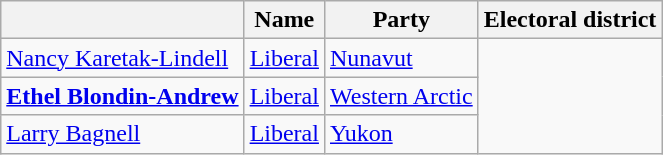<table class="wikitable">
<tr>
<th></th>
<th>Name</th>
<th>Party</th>
<th>Electoral district</th>
</tr>
<tr>
<td><a href='#'>Nancy Karetak-Lindell</a></td>
<td><a href='#'>Liberal</a></td>
<td><a href='#'>Nunavut</a></td>
</tr>
<tr>
<td><strong><a href='#'>Ethel Blondin-Andrew</a></strong></td>
<td><a href='#'>Liberal</a></td>
<td><a href='#'>Western Arctic</a></td>
</tr>
<tr>
<td><a href='#'>Larry Bagnell</a></td>
<td><a href='#'>Liberal</a></td>
<td><a href='#'>Yukon</a></td>
</tr>
</table>
